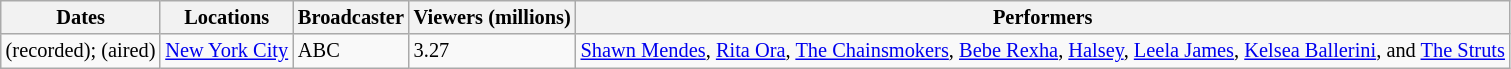<table class="wikitable" style="font-size: 85%">
<tr>
<th>Dates</th>
<th>Locations</th>
<th>Broadcaster</th>
<th>Viewers (millions)</th>
<th>Performers</th>
</tr>
<tr>
<td> (recorded);  (aired)</td>
<td><a href='#'>New York City</a></td>
<td>ABC</td>
<td>3.27</td>
<td><a href='#'>Shawn Mendes</a>, <a href='#'>Rita Ora</a>, <a href='#'>The Chainsmokers</a>, <a href='#'>Bebe Rexha</a>, <a href='#'>Halsey</a>, <a href='#'>Leela James</a>, <a href='#'>Kelsea Ballerini</a>, and <a href='#'>The Struts</a></td>
</tr>
</table>
